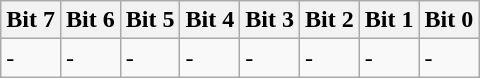<table class="wikitable">
<tr>
<th>Bit 7</th>
<th>Bit 6</th>
<th>Bit 5</th>
<th>Bit 4</th>
<th>Bit 3</th>
<th>Bit 2</th>
<th>Bit 1</th>
<th>Bit 0</th>
</tr>
<tr>
<td>-</td>
<td>-</td>
<td>-</td>
<td>-</td>
<td>-</td>
<td>-</td>
<td>-</td>
<td>-</td>
</tr>
</table>
